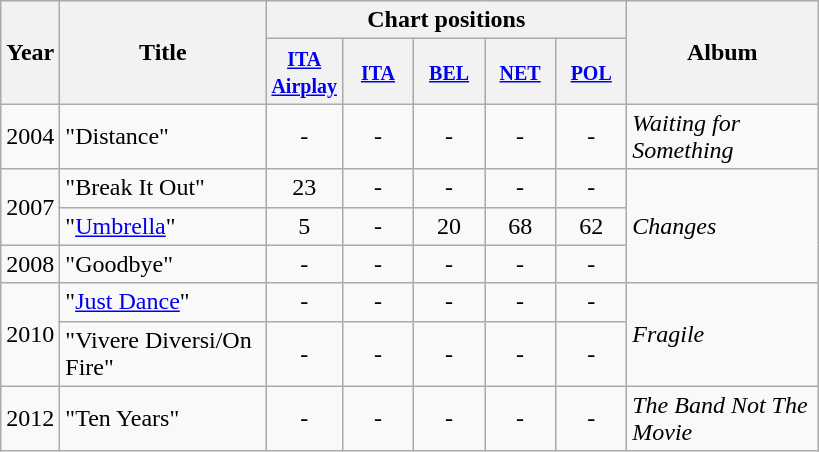<table class="wikitable">
<tr>
<th width="22" rowspan="2">Year</th>
<th width="130" rowspan="2">Title</th>
<th colspan="5">Chart positions</th>
<th width="120" rowspan="2">Album</th>
</tr>
<tr>
<th width="40"><small><a href='#'>ITA Airplay</a></small></th>
<th width="40"><small><a href='#'>ITA</a></small></th>
<th width="40"><small><a href='#'>BEL</a></small></th>
<th width="40"><small><a href='#'>NET</a></small></th>
<th width="40"><small><a href='#'>POL</a></small></th>
</tr>
<tr>
<td rowspan="1">2004</td>
<td>"Distance"</td>
<td align="center">-</td>
<td align="center">-</td>
<td align="center">-</td>
<td align="center">-</td>
<td align="center">-</td>
<td align="left" rowspan="1"><em>Waiting for Something</em></td>
</tr>
<tr>
<td rowspan="2">2007</td>
<td>"Break It Out"</td>
<td align="center">23</td>
<td align="center">-</td>
<td align="center">-</td>
<td align="center">-</td>
<td align="center">-</td>
<td align="left" rowspan="3"><em>Changes</em></td>
</tr>
<tr>
<td>"<a href='#'>Umbrella</a>"</td>
<td align="center">5</td>
<td align="center">-</td>
<td align="center">20</td>
<td align="center">68</td>
<td align="center">62</td>
</tr>
<tr>
<td rowspan="1">2008</td>
<td>"Goodbye"</td>
<td align="center">-</td>
<td align="center">-</td>
<td align="center">-</td>
<td align="center">-</td>
<td align="center">-</td>
</tr>
<tr>
<td rowspan="2">2010</td>
<td>"<a href='#'>Just Dance</a>"</td>
<td align="center">-</td>
<td align="center">-</td>
<td align="center">-</td>
<td align="center">-</td>
<td align="center">-</td>
<td align="left" rowspan="2"><em>Fragile</em></td>
</tr>
<tr>
<td>"Vivere Diversi/On Fire"</td>
<td align="center">-</td>
<td align="center">-</td>
<td align="center">-</td>
<td align="center">-</td>
<td align="center">-</td>
</tr>
<tr>
<td rowspan="1">2012</td>
<td>"Ten Years"</td>
<td align="center">-</td>
<td align="center">-</td>
<td align="center">-</td>
<td align="center">-</td>
<td align="center">-</td>
<td align="left" rowspan="1"><em>The Band Not The Movie</em></td>
</tr>
</table>
